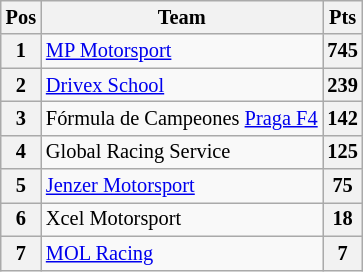<table class="wikitable" style="font-size: 85%">
<tr>
<th>Pos</th>
<th>Team</th>
<th>Pts</th>
</tr>
<tr>
<th>1</th>
<td> <a href='#'>MP Motorsport</a></td>
<th>745</th>
</tr>
<tr>
<th>2</th>
<td> <a href='#'>Drivex School</a></td>
<th>239</th>
</tr>
<tr>
<th>3</th>
<td nowrap> Fórmula de Campeones <a href='#'>Praga F4</a></td>
<th>142</th>
</tr>
<tr>
<th>4</th>
<td> Global Racing Service</td>
<th>125</th>
</tr>
<tr>
<th>5</th>
<td> <a href='#'>Jenzer Motorsport</a></td>
<th>75</th>
</tr>
<tr>
<th>6</th>
<td> Xcel Motorsport</td>
<th>18</th>
</tr>
<tr>
<th>7</th>
<td> <a href='#'>MOL Racing</a></td>
<th>7</th>
</tr>
</table>
